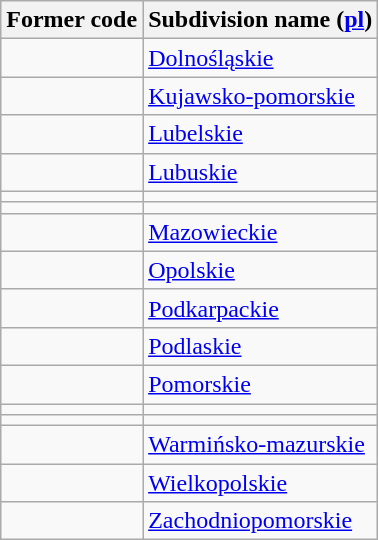<table class="wikitable sortable mw-collapsible">
<tr>
<th>Former code</th>
<th>Subdivision name (<a href='#'>pl</a>)</th>
</tr>
<tr>
<td></td>
<td><a href='#'>Dolnośląskie</a></td>
</tr>
<tr>
<td></td>
<td><a href='#'>Kujawsko-pomorskie</a></td>
</tr>
<tr>
<td></td>
<td><a href='#'>Lubelskie</a></td>
</tr>
<tr>
<td></td>
<td><a href='#'>Lubuskie</a></td>
</tr>
<tr>
<td></td>
<td></td>
</tr>
<tr>
<td></td>
<td></td>
</tr>
<tr>
<td></td>
<td><a href='#'>Mazowieckie</a></td>
</tr>
<tr>
<td></td>
<td><a href='#'>Opolskie</a></td>
</tr>
<tr>
<td></td>
<td><a href='#'>Podkarpackie</a></td>
</tr>
<tr>
<td></td>
<td><a href='#'>Podlaskie</a></td>
</tr>
<tr>
<td></td>
<td><a href='#'>Pomorskie</a></td>
</tr>
<tr>
<td></td>
<td></td>
</tr>
<tr>
<td></td>
<td></td>
</tr>
<tr>
<td></td>
<td><a href='#'>Warmińsko-mazurskie</a></td>
</tr>
<tr>
<td></td>
<td><a href='#'>Wielkopolskie</a></td>
</tr>
<tr>
<td></td>
<td><a href='#'>Zachodniopomorskie</a></td>
</tr>
</table>
